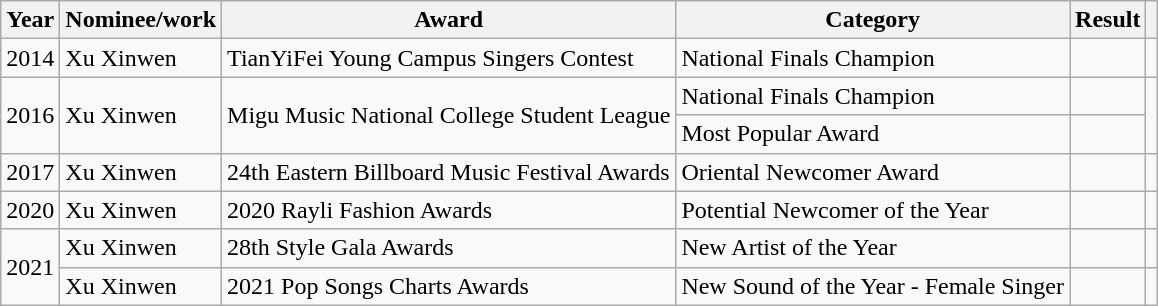<table class="wikitable">
<tr>
<th>Year</th>
<th>Nominee/work</th>
<th>Award</th>
<th>Category</th>
<th>Result</th>
<th></th>
</tr>
<tr>
<td>2014</td>
<td>Xu Xinwen</td>
<td>TianYiFei Young Campus Singers Contest</td>
<td>National Finals Champion</td>
<td></td>
<td></td>
</tr>
<tr>
<td rowspan="2">2016</td>
<td rowspan="2">Xu Xinwen</td>
<td rowspan="2">Migu Music National College Student League</td>
<td>National Finals Champion</td>
<td></td>
<td rowspan="2"></td>
</tr>
<tr>
<td>Most Popular Award</td>
<td></td>
</tr>
<tr>
<td>2017</td>
<td>Xu Xinwen</td>
<td>24th Eastern Billboard Music Festival Awards</td>
<td>Oriental Newcomer Award</td>
<td></td>
<td></td>
</tr>
<tr>
<td>2020</td>
<td>Xu Xinwen</td>
<td>2020 Rayli Fashion Awards</td>
<td>Potential Newcomer of the Year</td>
<td></td>
<td></td>
</tr>
<tr>
<td rowspan="2">2021</td>
<td>Xu Xinwen</td>
<td>28th Style Gala Awards</td>
<td Annual Cutting Edge Idol>New Artist of the Year</td>
<td></td>
<td></td>
</tr>
<tr>
<td>Xu Xinwen</td>
<td>2021 Pop Songs Charts Awards</td>
<td>New Sound of the Year - Female Singer</td>
<td></td>
<td></td>
</tr>
</table>
